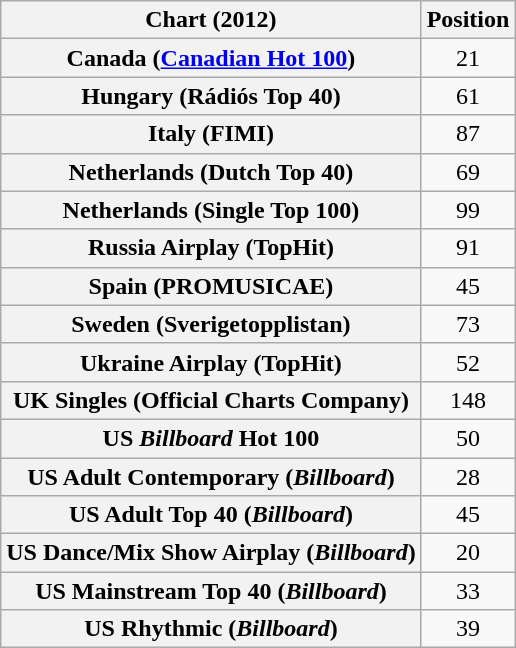<table class="wikitable plainrowheaders sortable" style="text-align:center;">
<tr>
<th scope="col">Chart (2012)</th>
<th scope="col">Position</th>
</tr>
<tr>
<th scope="row">Canada (<a href='#'>Canadian Hot 100</a>)</th>
<td style="text-align:center;">21</td>
</tr>
<tr>
<th scope="row">Hungary (Rádiós Top 40)</th>
<td style="text-align:center;">61</td>
</tr>
<tr>
<th scope="row">Italy (FIMI)</th>
<td style="text-align:center;">87</td>
</tr>
<tr>
<th scope="row">Netherlands (Dutch Top 40)</th>
<td style="text-align:center;">69</td>
</tr>
<tr>
<th scope="row">Netherlands (Single Top 100)</th>
<td style="text-align:center;">99</td>
</tr>
<tr>
<th scope="row">Russia Airplay (TopHit)</th>
<td style="text-align:center;">91</td>
</tr>
<tr>
<th scope="row">Spain (PROMUSICAE)</th>
<td style="text-align:center;">45</td>
</tr>
<tr>
<th scope="row">Sweden (Sverigetopplistan)</th>
<td style="text-align:center;">73</td>
</tr>
<tr>
<th scope="row">Ukraine Airplay (TopHit)</th>
<td style="text-align:center;">52</td>
</tr>
<tr>
<th scope="row">UK Singles (Official Charts Company)</th>
<td style="text-align:center;">148</td>
</tr>
<tr>
<th scope="row">US <em>Billboard</em> Hot 100</th>
<td style="text-align:center;">50</td>
</tr>
<tr>
<th scope="row">US Adult Contemporary (<em>Billboard</em>)</th>
<td style="text-align:center;">28</td>
</tr>
<tr>
<th scope="row">US Adult Top 40 (<em>Billboard</em>)</th>
<td style="text-align:center;">45</td>
</tr>
<tr>
<th scope="row">US Dance/Mix Show Airplay (<em>Billboard</em>)</th>
<td style="text-align:center;">20</td>
</tr>
<tr>
<th scope="row">US Mainstream Top 40 (<em>Billboard</em>)</th>
<td style="text-align:center;">33</td>
</tr>
<tr>
<th scope="row">US Rhythmic (<em>Billboard</em>)</th>
<td style="text-align:center;">39</td>
</tr>
</table>
